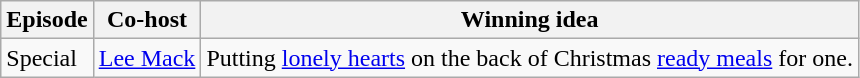<table class="wikitable">
<tr>
<th>Episode</th>
<th>Co-host</th>
<th>Winning idea</th>
</tr>
<tr>
<td>Special</td>
<td><a href='#'>Lee Mack</a></td>
<td>Putting <a href='#'>lonely hearts</a> on the back of Christmas <a href='#'>ready meals</a> for one.</td>
</tr>
</table>
